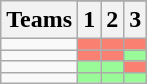<table class=wikitable>
<tr>
<th rowspan=2>Teams</th>
</tr>
<tr>
<th>1</th>
<th>2</th>
<th>3</th>
</tr>
<tr>
<td></td>
<td bgcolor="salmon"></td>
<td bgcolor="salmon"></td>
<td bgcolor="salmon"></td>
</tr>
<tr>
<td></td>
<td bgcolor="salmon"></td>
<td bgcolor="salmon"></td>
<td bgcolor="#98fb98"></td>
</tr>
<tr>
<td></td>
<td bgcolor="#98fb98"></td>
<td bgcolor="#98fb98"></td>
<td bgcolor="salmon"></td>
</tr>
<tr>
<td></td>
<td bgcolor="#98fb98"></td>
<td bgcolor="#98fb98"></td>
<td bgcolor="#98fb98"></td>
</tr>
</table>
